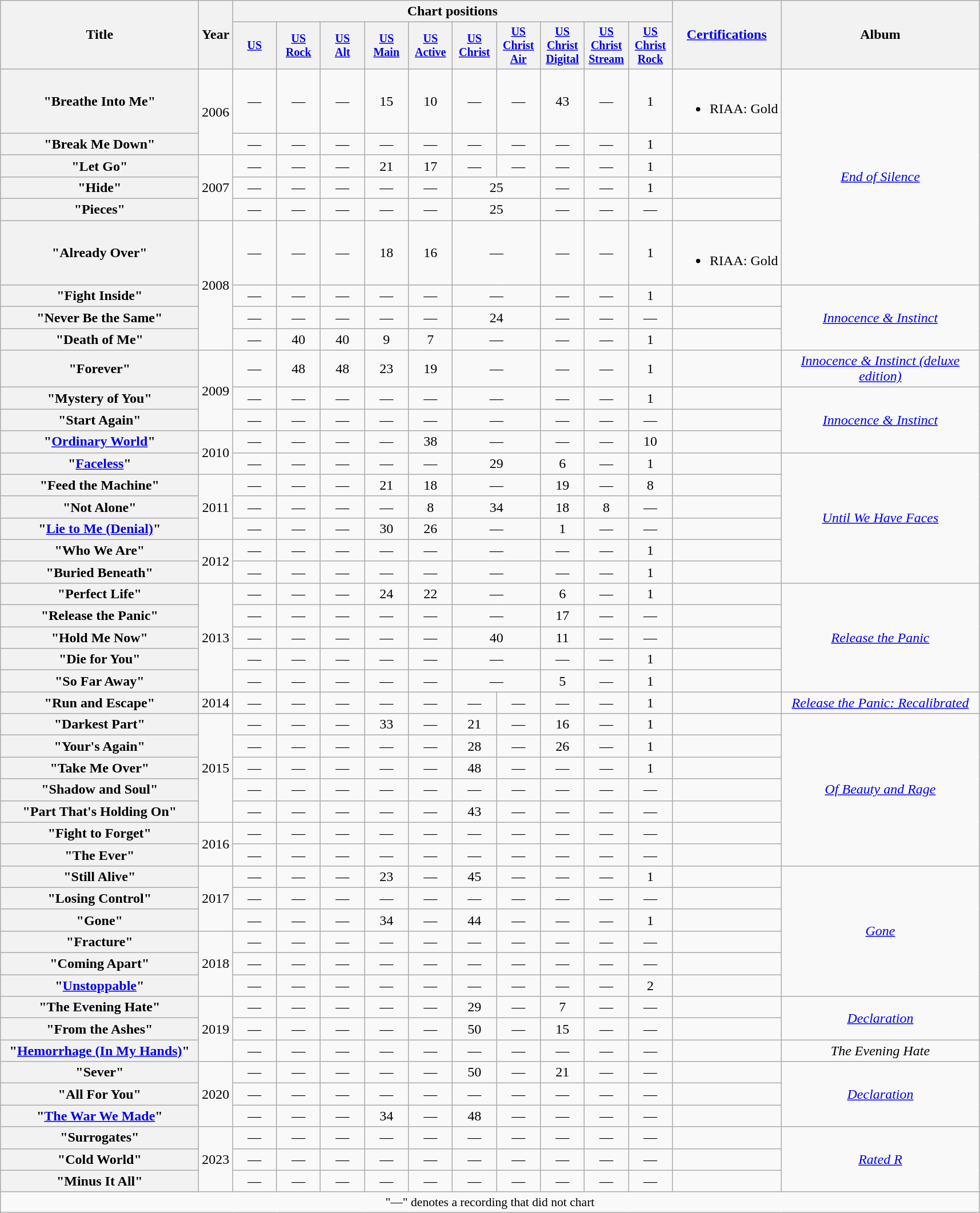<table class="wikitable plainrowheaders" style="text-align:center;">
<tr>
<th scope="col" rowspan="2" style="width:14em;">Title</th>
<th scope="col" rowspan="2">Year</th>
<th colspan="10" scope="col">Chart positions</th>
<th scope="col" rowspan="2"><a href='#'>Certifications</a></th>
<th scope="col" rowspan="2" style="width:14em;">Album</th>
</tr>
<tr style="font-size:smaller;">
<th scope="col" width="45"><a href='#'>US</a><br></th>
<th scope="col" width="45"><a href='#'>US<br>Rock</a><br></th>
<th scope="col" width="45"><a href='#'>US<br>Alt</a><br></th>
<th scope="col" width="45"><a href='#'>US<br>Main</a><br></th>
<th scope="col" width="45"><a href='#'>US<br>Active</a><br></th>
<th scope="col" width="45"><a href='#'>US<br>Christ</a><br></th>
<th scope="col" width="45"><a href='#'>US<br>Christ Air</a><br></th>
<th scope="col" width="45"><a href='#'>US<br>Christ<br>Digital</a><br></th>
<th scope="col" width="45"><a href='#'>US<br>Christ<br>Stream</a><br></th>
<th scope="col" width="45"><a href='#'>US<br>Christ<br>Rock</a><br></th>
</tr>
<tr>
<th scope="row">"Breathe Into Me"</th>
<td rowspan="2">2006</td>
<td>—</td>
<td>—</td>
<td>—</td>
<td>15</td>
<td>10</td>
<td>—</td>
<td>—</td>
<td>43</td>
<td>—</td>
<td>1</td>
<td><br><ul><li>RIAA: Gold</li></ul></td>
<td rowspan="6"><a href='#'><em>End of Silence</em></a></td>
</tr>
<tr>
<th scope="row">"Break Me Down"</th>
<td>—</td>
<td>—</td>
<td>—</td>
<td>—</td>
<td>—</td>
<td>—</td>
<td>—</td>
<td>—</td>
<td>—</td>
<td>1</td>
<td></td>
</tr>
<tr>
<th scope="row">"Let Go"</th>
<td rowspan="3">2007</td>
<td>—</td>
<td>—</td>
<td>—</td>
<td>21</td>
<td>17</td>
<td>—</td>
<td>—</td>
<td>—</td>
<td>—</td>
<td>1</td>
<td></td>
</tr>
<tr>
<th scope="row">"Hide"</th>
<td>—</td>
<td>—</td>
<td>—</td>
<td>—</td>
<td>—</td>
<td colspan="2">25</td>
<td>—</td>
<td>—</td>
<td>1</td>
<td></td>
</tr>
<tr>
<th scope="row">"Pieces"</th>
<td>—</td>
<td>—</td>
<td>—</td>
<td>—</td>
<td>—</td>
<td colspan="2">25</td>
<td>—</td>
<td>—</td>
<td>—</td>
<td></td>
</tr>
<tr>
<th scope="row">"Already Over"</th>
<td rowspan="4">2008</td>
<td>—</td>
<td>—</td>
<td>—</td>
<td>18</td>
<td>16</td>
<td colspan="2">—</td>
<td>—</td>
<td>—</td>
<td>1</td>
<td><br><ul><li>RIAA: Gold</li></ul></td>
</tr>
<tr>
<th scope="row">"Fight Inside"</th>
<td>—</td>
<td>—</td>
<td>—</td>
<td>—</td>
<td>—</td>
<td colspan="2">—</td>
<td>—</td>
<td>—</td>
<td>1</td>
<td></td>
<td rowspan="3"><em><a href='#'>Innocence & Instinct</a></em></td>
</tr>
<tr>
<th scope="row">"Never Be the Same"</th>
<td>—</td>
<td>—</td>
<td>—</td>
<td>—</td>
<td>—</td>
<td colspan="2">24</td>
<td>—</td>
<td>—</td>
<td>—</td>
<td></td>
</tr>
<tr>
<th scope="row">"Death of Me"</th>
<td>—</td>
<td>40</td>
<td>40</td>
<td>9</td>
<td>7</td>
<td colspan="2">—</td>
<td>—</td>
<td>—</td>
<td>1</td>
<td></td>
</tr>
<tr>
<th scope="row">"Forever"</th>
<td rowspan="3">2009</td>
<td>—</td>
<td>48</td>
<td>48</td>
<td>23</td>
<td>19</td>
<td colspan="2">—</td>
<td>—</td>
<td>—</td>
<td>1</td>
<td></td>
<td><a href='#'><em>Innocence & Instinct (deluxe edition)</em></a></td>
</tr>
<tr>
<th scope="row">"Mystery of You"</th>
<td>—</td>
<td>—</td>
<td>—</td>
<td>—</td>
<td>—</td>
<td colspan="2">—</td>
<td>—</td>
<td>—</td>
<td>1</td>
<td></td>
<td rowspan="3"><em><a href='#'>Innocence & Instinct</a></em></td>
</tr>
<tr>
<th scope="row">"Start Again"</th>
<td>—</td>
<td>—</td>
<td>—</td>
<td>—</td>
<td>—</td>
<td colspan="2">—</td>
<td>—</td>
<td>—</td>
<td>—</td>
<td></td>
</tr>
<tr>
<th scope="row">"<a href='#'>Ordinary World</a>"</th>
<td rowspan="2">2010</td>
<td>—</td>
<td>—</td>
<td>—</td>
<td>—</td>
<td>38</td>
<td colspan="2">—</td>
<td>—</td>
<td>—</td>
<td>10</td>
<td></td>
</tr>
<tr>
<th scope="row">"<a href='#'>Faceless</a>"</th>
<td>—</td>
<td>—</td>
<td>—</td>
<td>—</td>
<td>—</td>
<td colspan="2">29</td>
<td>6</td>
<td>—</td>
<td>1</td>
<td></td>
<td rowspan="6"><em><a href='#'>Until We Have Faces</a></em></td>
</tr>
<tr>
<th scope="row">"Feed the Machine"</th>
<td rowspan="3">2011</td>
<td>—</td>
<td>—</td>
<td>—</td>
<td>21</td>
<td>18</td>
<td colspan="2">—</td>
<td>19</td>
<td>—</td>
<td>8</td>
<td></td>
</tr>
<tr>
<th scope="row">"Not Alone"</th>
<td>—</td>
<td>—</td>
<td>—</td>
<td>—</td>
<td>8</td>
<td colspan="2">34</td>
<td>18</td>
<td>8</td>
<td>—</td>
<td></td>
</tr>
<tr>
<th scope="row">"<a href='#'>Lie to Me (Denial)</a>"</th>
<td>—</td>
<td>—</td>
<td>—</td>
<td>30</td>
<td>26</td>
<td colspan="2">—</td>
<td>1</td>
<td>—</td>
<td>—</td>
<td></td>
</tr>
<tr>
<th scope="row">"Who We Are"</th>
<td rowspan="2">2012</td>
<td>—</td>
<td>—</td>
<td>—</td>
<td>—</td>
<td>—</td>
<td colspan="2">—</td>
<td>—</td>
<td>—</td>
<td>1</td>
<td></td>
</tr>
<tr>
<th scope="row">"Buried Beneath"</th>
<td>—</td>
<td>—</td>
<td>—</td>
<td>—</td>
<td>—</td>
<td colspan="2">—</td>
<td>—</td>
<td>—</td>
<td>1</td>
<td></td>
</tr>
<tr>
<th scope="row">"Perfect Life"</th>
<td rowspan="5">2013</td>
<td>—</td>
<td>—</td>
<td>—</td>
<td>24</td>
<td>22</td>
<td colspan="2">—</td>
<td>6</td>
<td>—</td>
<td>1</td>
<td></td>
<td rowspan="5"><em><a href='#'>Release the Panic</a></em></td>
</tr>
<tr>
<th scope="row">"Release the Panic"</th>
<td>—</td>
<td>—</td>
<td>—</td>
<td>—</td>
<td>—</td>
<td colspan="2">—</td>
<td>17</td>
<td>—</td>
<td>—</td>
<td></td>
</tr>
<tr>
<th scope="row">"Hold Me Now"</th>
<td>—</td>
<td>—</td>
<td>—</td>
<td>—</td>
<td>—</td>
<td colspan="2">40</td>
<td>11</td>
<td>—</td>
<td>—</td>
<td></td>
</tr>
<tr>
<th scope="row">"Die for You"</th>
<td>—</td>
<td>—</td>
<td>—</td>
<td>—</td>
<td>—</td>
<td colspan="2">—</td>
<td>—</td>
<td>—</td>
<td>1</td>
<td></td>
</tr>
<tr>
<th scope="row">"So Far Away"</th>
<td>—</td>
<td>—</td>
<td>—</td>
<td>—</td>
<td>—</td>
<td colspan="2">—</td>
<td>5</td>
<td>—</td>
<td>1</td>
<td></td>
</tr>
<tr>
<th scope="row">"Run and Escape"</th>
<td>2014</td>
<td>—</td>
<td>—</td>
<td>—</td>
<td>—</td>
<td>—</td>
<td>—</td>
<td>—</td>
<td>—</td>
<td>—</td>
<td>1</td>
<td></td>
<td><em><a href='#'>Release the Panic: Recalibrated</a></em></td>
</tr>
<tr>
<th scope="row">"Darkest Part"</th>
<td rowspan="5">2015</td>
<td>—</td>
<td>—</td>
<td>—</td>
<td>33</td>
<td>—</td>
<td>21</td>
<td>—</td>
<td>16</td>
<td>—</td>
<td>1</td>
<td></td>
<td rowspan="7"><em><a href='#'>Of Beauty and Rage</a></em></td>
</tr>
<tr>
<th scope="row">"Your's Again"</th>
<td>—</td>
<td>—</td>
<td>—</td>
<td>—</td>
<td>—</td>
<td>28</td>
<td>—</td>
<td>26</td>
<td>—</td>
<td>1</td>
<td></td>
</tr>
<tr>
<th scope="row">"Take Me Over"</th>
<td>—</td>
<td>—</td>
<td>—</td>
<td>—</td>
<td>—</td>
<td>48</td>
<td>—</td>
<td>—</td>
<td>—</td>
<td>1</td>
<td></td>
</tr>
<tr>
<th scope="row">"Shadow and Soul"</th>
<td>—</td>
<td>—</td>
<td>—</td>
<td>—</td>
<td>—</td>
<td>—</td>
<td>—</td>
<td>—</td>
<td>—</td>
<td>—</td>
<td></td>
</tr>
<tr>
<th scope="row">"Part That's Holding On"</th>
<td>—</td>
<td>—</td>
<td>—</td>
<td>—</td>
<td>—</td>
<td>43</td>
<td>—</td>
<td>—</td>
<td>—</td>
<td>—</td>
<td></td>
</tr>
<tr>
<th scope="row">"Fight to Forget"</th>
<td rowspan="2">2016</td>
<td>—</td>
<td>—</td>
<td>—</td>
<td>—</td>
<td>—</td>
<td>—</td>
<td>—</td>
<td>—</td>
<td>—</td>
<td>—</td>
<td></td>
</tr>
<tr>
<th scope="row">"The Ever"</th>
<td>—</td>
<td>—</td>
<td>—</td>
<td>—</td>
<td>—</td>
<td>—</td>
<td>—</td>
<td>—</td>
<td>—</td>
<td>—</td>
<td></td>
</tr>
<tr>
<th scope="row">"Still Alive"</th>
<td rowspan="3">2017</td>
<td>—</td>
<td>—</td>
<td>—</td>
<td>23</td>
<td>—</td>
<td>45</td>
<td>—</td>
<td>—</td>
<td>—</td>
<td>1</td>
<td></td>
<td rowspan="6"><em><a href='#'>Gone</a></em></td>
</tr>
<tr>
<th scope="row">"Losing Control"</th>
<td>—</td>
<td>—</td>
<td>—</td>
<td>—</td>
<td>—</td>
<td>—</td>
<td>—</td>
<td>—</td>
<td>—</td>
<td>—</td>
<td></td>
</tr>
<tr>
<th scope="row">"Gone"</th>
<td>—</td>
<td>—</td>
<td>—</td>
<td>34</td>
<td>—</td>
<td>44</td>
<td>—</td>
<td>—</td>
<td>—</td>
<td>1</td>
<td></td>
</tr>
<tr>
<th scope="row">"Fracture"</th>
<td rowspan="3">2018</td>
<td>—</td>
<td>—</td>
<td>—</td>
<td>—</td>
<td>—</td>
<td>—</td>
<td>—</td>
<td>—</td>
<td>—</td>
<td>—</td>
<td></td>
</tr>
<tr>
<th scope="row">"Coming Apart"</th>
<td>—</td>
<td>—</td>
<td>—</td>
<td>—</td>
<td>—</td>
<td>—</td>
<td>—</td>
<td>—</td>
<td>—</td>
<td>—</td>
<td></td>
</tr>
<tr>
<th scope="row">"<a href='#'>Unstoppable</a>"</th>
<td>—</td>
<td>—</td>
<td>—</td>
<td>—</td>
<td>—</td>
<td>—</td>
<td>—</td>
<td>—</td>
<td>—</td>
<td>2</td>
<td></td>
</tr>
<tr>
<th scope="row">"The Evening Hate"</th>
<td rowspan="3">2019</td>
<td>—</td>
<td>—</td>
<td>—</td>
<td>—</td>
<td>—</td>
<td>29</td>
<td>—</td>
<td>7</td>
<td>—</td>
<td>—</td>
<td></td>
<td rowspan="2"><em><a href='#'>Declaration</a></em></td>
</tr>
<tr>
<th scope="row">"From the Ashes"</th>
<td>—</td>
<td>—</td>
<td>—</td>
<td>—</td>
<td>—</td>
<td>50</td>
<td>—</td>
<td>15</td>
<td>—</td>
<td>—</td>
<td></td>
</tr>
<tr>
<th scope="row">"<a href='#'>Hemorrhage (In My Hands)</a>"</th>
<td>—</td>
<td>—</td>
<td>—</td>
<td>—</td>
<td>—</td>
<td>—</td>
<td>—</td>
<td>—</td>
<td>—</td>
<td>—</td>
<td></td>
<td><em>The Evening Hate</em></td>
</tr>
<tr>
<th scope="row">"Sever"</th>
<td rowspan="3">2020</td>
<td>—</td>
<td>—</td>
<td>—</td>
<td>—</td>
<td>—</td>
<td>50</td>
<td>—</td>
<td>21</td>
<td>—</td>
<td>—</td>
<td></td>
<td rowspan="3"><em><a href='#'>Declaration</a></em></td>
</tr>
<tr>
<th scope="row">"All For You"</th>
<td>—</td>
<td>—</td>
<td>—</td>
<td>—</td>
<td>—</td>
<td>—</td>
<td>—</td>
<td>—</td>
<td>—</td>
<td>—</td>
<td></td>
</tr>
<tr>
<th scope="row">"<a href='#'>The War We Made</a>"</th>
<td>—</td>
<td>—</td>
<td>—</td>
<td>34</td>
<td>—</td>
<td>48</td>
<td>—</td>
<td>—</td>
<td>—</td>
<td>—</td>
<td></td>
</tr>
<tr>
<th scope="row">"Surrogates"</th>
<td rowspan="3">2023</td>
<td>—</td>
<td>—</td>
<td>—</td>
<td>—</td>
<td>—</td>
<td>—</td>
<td>—</td>
<td>—</td>
<td>—</td>
<td>—</td>
<td></td>
<td rowspan="3"><em><a href='#'>Rated R</a></em></td>
</tr>
<tr>
<th scope="row">"Cold World"</th>
<td>—</td>
<td>—</td>
<td>—</td>
<td>—</td>
<td>—</td>
<td>—</td>
<td>—</td>
<td>—</td>
<td>—</td>
<td>—</td>
<td></td>
</tr>
<tr>
<th scope="row">"Minus It All"</th>
<td>—</td>
<td>—</td>
<td>—</td>
<td>—</td>
<td>—</td>
<td>—</td>
<td>—</td>
<td>—</td>
<td>—</td>
<td>—</td>
<td></td>
</tr>
<tr>
<td colspan="14" style="font-size:90%">"—" denotes a recording that did not chart</td>
</tr>
</table>
